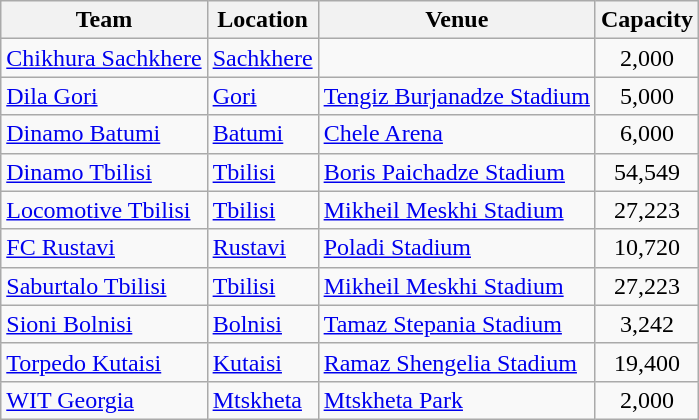<table class="wikitable sortable" border="1">
<tr>
<th>Team</th>
<th>Location</th>
<th>Venue</th>
<th>Capacity</th>
</tr>
<tr>
<td><a href='#'>Chikhura Sachkhere</a></td>
<td><a href='#'>Sachkhere</a></td>
<td></td>
<td align="center">2,000</td>
</tr>
<tr>
<td><a href='#'>Dila Gori</a></td>
<td><a href='#'>Gori</a></td>
<td><a href='#'>Tengiz Burjanadze Stadium</a></td>
<td align="center">5,000</td>
</tr>
<tr>
<td><a href='#'>Dinamo Batumi</a></td>
<td><a href='#'>Batumi</a></td>
<td><a href='#'>Chele Arena</a></td>
<td align="center">6,000</td>
</tr>
<tr>
<td><a href='#'>Dinamo Tbilisi</a></td>
<td><a href='#'>Tbilisi</a></td>
<td><a href='#'>Boris Paichadze Stadium</a></td>
<td align="center">54,549</td>
</tr>
<tr>
<td><a href='#'>Locomotive Tbilisi</a></td>
<td><a href='#'>Tbilisi</a></td>
<td><a href='#'>Mikheil Meskhi Stadium</a></td>
<td align="center">27,223</td>
</tr>
<tr>
<td><a href='#'>FC Rustavi</a></td>
<td><a href='#'>Rustavi</a></td>
<td><a href='#'>Poladi Stadium</a></td>
<td align="center">10,720</td>
</tr>
<tr>
<td><a href='#'>Saburtalo Tbilisi</a></td>
<td><a href='#'>Tbilisi</a></td>
<td><a href='#'>Mikheil Meskhi Stadium</a></td>
<td align="center">27,223</td>
</tr>
<tr>
<td><a href='#'>Sioni Bolnisi</a></td>
<td><a href='#'>Bolnisi</a></td>
<td><a href='#'>Tamaz Stepania Stadium</a></td>
<td align="center">3,242</td>
</tr>
<tr>
<td><a href='#'>Torpedo Kutaisi</a></td>
<td><a href='#'>Kutaisi</a></td>
<td><a href='#'>Ramaz Shengelia Stadium</a></td>
<td align="center">19,400</td>
</tr>
<tr>
<td><a href='#'>WIT Georgia</a></td>
<td><a href='#'>Mtskheta</a></td>
<td><a href='#'>Mtskheta Park</a></td>
<td align="center">2,000</td>
</tr>
</table>
